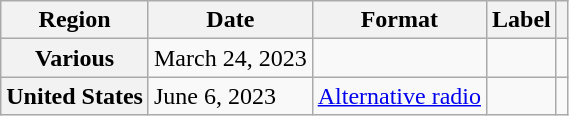<table class="wikitable plainrowheaders">
<tr>
<th scope="col">Region</th>
<th scope="col">Date</th>
<th scope="col">Format</th>
<th scope="col">Label</th>
<th scope="col" class="unsortable"></th>
</tr>
<tr>
<th scope="row">Various</th>
<td>March 24, 2023</td>
<td></td>
<td></td>
<td align="center"></td>
</tr>
<tr>
<th scope="row">United States</th>
<td>June 6, 2023</td>
<td><a href='#'>Alternative radio</a></td>
<td></td>
<td align="center"></td>
</tr>
</table>
